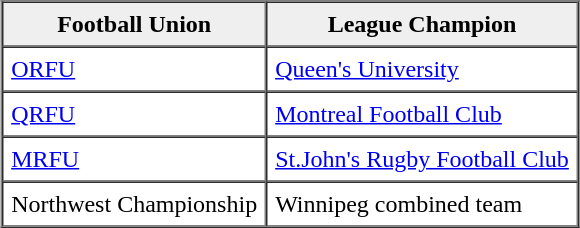<table border="1" cellpadding="5" cellspacing="0" align="center">
<tr>
<th scope="col" style="background:#efefef;">Football Union</th>
<th scope="col" style="background:#efefef;">League Champion</th>
</tr>
<tr>
<td><a href='#'>ORFU</a></td>
<td><a href='#'>Queen's University</a></td>
</tr>
<tr>
<td><a href='#'>QRFU</a></td>
<td><a href='#'>Montreal Football Club</a></td>
</tr>
<tr>
<td><a href='#'>MRFU</a></td>
<td><a href='#'>St.John's Rugby Football Club</a></td>
</tr>
<tr>
<td>Northwest Championship</td>
<td>Winnipeg combined team</td>
</tr>
<tr>
</tr>
</table>
